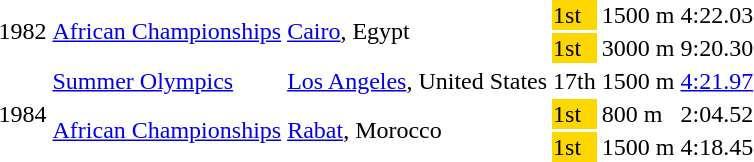<table>
<tr>
<td rowspan=2>1982</td>
<td rowspan=2><a href='#'>African Championships</a></td>
<td rowspan=2><a href='#'>Cairo</a>, Egypt</td>
<td bgcolor=gold>1st</td>
<td>1500 m</td>
<td>4:22.03</td>
</tr>
<tr>
<td bgcolor=gold>1st</td>
<td>3000 m</td>
<td>9:20.30</td>
</tr>
<tr>
<td rowspan=3>1984</td>
<td><a href='#'>Summer Olympics</a></td>
<td><a href='#'>Los Angeles</a>, United States</td>
<td>17th</td>
<td>1500 m</td>
<td><a href='#'>4:21.97</a></td>
</tr>
<tr>
<td rowspan=2><a href='#'>African Championships</a></td>
<td rowspan=2><a href='#'>Rabat</a>, Morocco</td>
<td bgcolor=gold>1st</td>
<td>800 m</td>
<td>2:04.52</td>
</tr>
<tr>
<td bgcolor=gold>1st</td>
<td>1500 m</td>
<td>4:18.45</td>
</tr>
<tr>
</tr>
</table>
